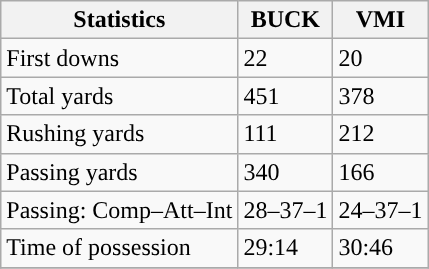<table class="wikitable" style="float: left;">
<tr>
<th>Statistics</th>
<th>BUCK</th>
<th>VMI</th>
</tr>
<tr>
<td>First downs</td>
<td>22</td>
<td>20</td>
</tr>
<tr>
<td>Total yards</td>
<td>451</td>
<td>378</td>
</tr>
<tr>
<td>Rushing yards</td>
<td>111</td>
<td>212</td>
</tr>
<tr>
<td>Passing yards</td>
<td>340</td>
<td>166</td>
</tr>
<tr>
<td>Passing: Comp–Att–Int</td>
<td>28–37–1</td>
<td>24–37–1</td>
</tr>
<tr>
<td>Time of possession</td>
<td>29:14</td>
<td>30:46</td>
</tr>
<tr>
</tr>
</table>
